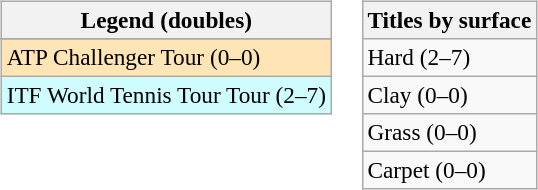<table>
<tr valign=top>
<td><br><table class=wikitable style=font-size:97%>
<tr>
<th>Legend (doubles)</th>
</tr>
<tr bgcolor=e5d1cb>
</tr>
<tr bgcolor=moccasin>
<td>ATP Challenger Tour (0–0)</td>
</tr>
<tr bgcolor=cffcff>
<td>ITF World Tennis Tour Tour (2–7)</td>
</tr>
</table>
</td>
<td><br><table class=wikitable style=font-size:97%>
<tr>
<th>Titles by surface</th>
</tr>
<tr>
<td>Hard (2–7)</td>
</tr>
<tr>
<td>Clay (0–0)</td>
</tr>
<tr>
<td>Grass (0–0)</td>
</tr>
<tr>
<td>Carpet (0–0)</td>
</tr>
</table>
</td>
</tr>
</table>
